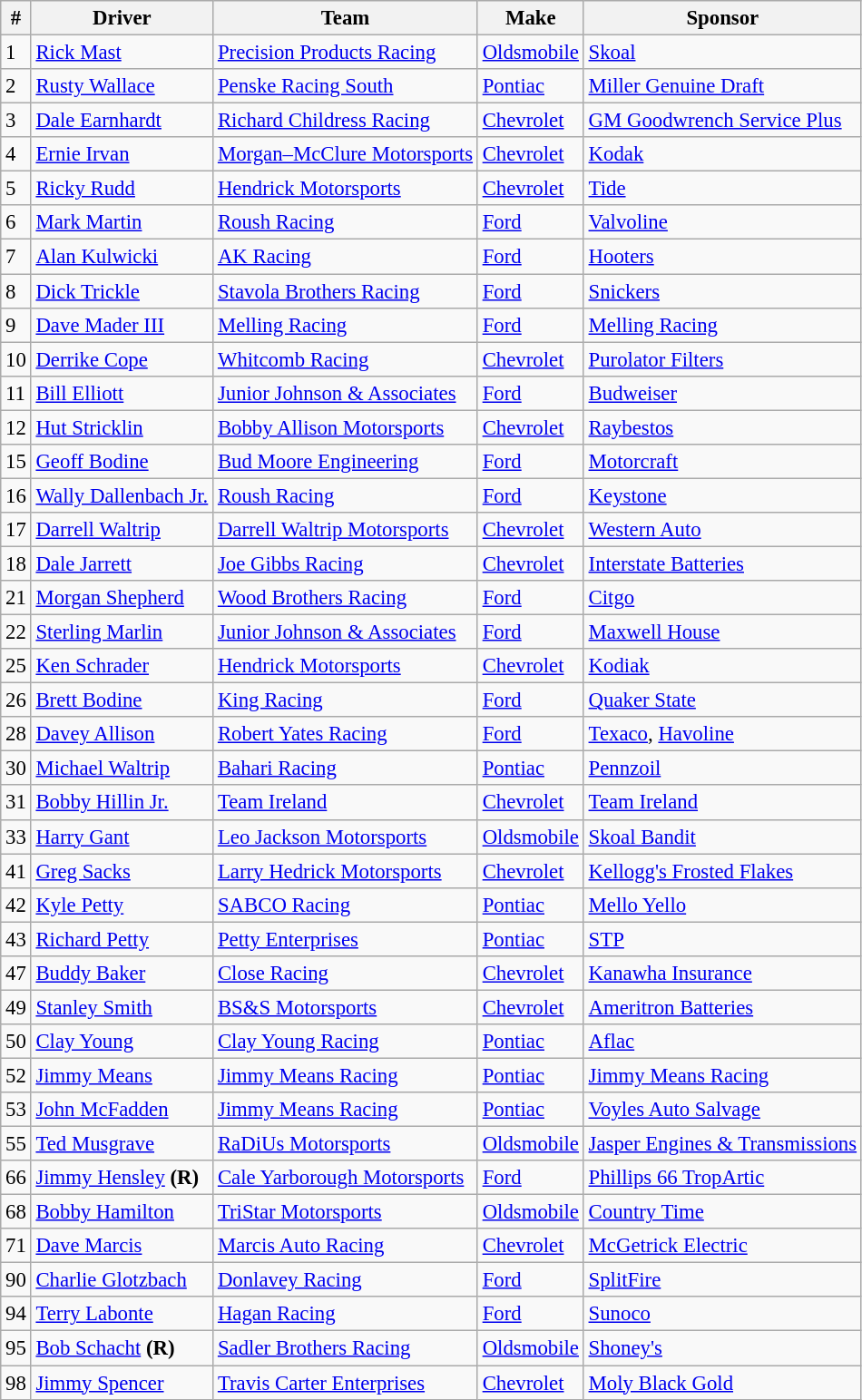<table class="wikitable" style="font-size:95%">
<tr>
<th>#</th>
<th>Driver</th>
<th>Team</th>
<th>Make</th>
<th>Sponsor</th>
</tr>
<tr>
<td>1</td>
<td><a href='#'>Rick Mast</a></td>
<td><a href='#'>Precision Products Racing</a></td>
<td><a href='#'>Oldsmobile</a></td>
<td><a href='#'>Skoal</a></td>
</tr>
<tr>
<td>2</td>
<td><a href='#'>Rusty Wallace</a></td>
<td><a href='#'>Penske Racing South</a></td>
<td><a href='#'>Pontiac</a></td>
<td><a href='#'>Miller Genuine Draft</a></td>
</tr>
<tr>
<td>3</td>
<td><a href='#'>Dale Earnhardt</a></td>
<td><a href='#'>Richard Childress Racing</a></td>
<td><a href='#'>Chevrolet</a></td>
<td><a href='#'>GM Goodwrench Service Plus</a></td>
</tr>
<tr>
<td>4</td>
<td><a href='#'>Ernie Irvan</a></td>
<td><a href='#'>Morgan–McClure Motorsports</a></td>
<td><a href='#'>Chevrolet</a></td>
<td><a href='#'>Kodak</a></td>
</tr>
<tr>
<td>5</td>
<td><a href='#'>Ricky Rudd</a></td>
<td><a href='#'>Hendrick Motorsports</a></td>
<td><a href='#'>Chevrolet</a></td>
<td><a href='#'>Tide</a></td>
</tr>
<tr>
<td>6</td>
<td><a href='#'>Mark Martin</a></td>
<td><a href='#'>Roush Racing</a></td>
<td><a href='#'>Ford</a></td>
<td><a href='#'>Valvoline</a></td>
</tr>
<tr>
<td>7</td>
<td><a href='#'>Alan Kulwicki</a></td>
<td><a href='#'>AK Racing</a></td>
<td><a href='#'>Ford</a></td>
<td><a href='#'>Hooters</a></td>
</tr>
<tr>
<td>8</td>
<td><a href='#'>Dick Trickle</a></td>
<td><a href='#'>Stavola Brothers Racing</a></td>
<td><a href='#'>Ford</a></td>
<td><a href='#'>Snickers</a></td>
</tr>
<tr>
<td>9</td>
<td><a href='#'>Dave Mader III</a></td>
<td><a href='#'>Melling Racing</a></td>
<td><a href='#'>Ford</a></td>
<td><a href='#'>Melling Racing</a></td>
</tr>
<tr>
<td>10</td>
<td><a href='#'>Derrike Cope</a></td>
<td><a href='#'>Whitcomb Racing</a></td>
<td><a href='#'>Chevrolet</a></td>
<td><a href='#'>Purolator Filters</a></td>
</tr>
<tr>
<td>11</td>
<td><a href='#'>Bill Elliott</a></td>
<td><a href='#'>Junior Johnson & Associates</a></td>
<td><a href='#'>Ford</a></td>
<td><a href='#'>Budweiser</a></td>
</tr>
<tr>
<td>12</td>
<td><a href='#'>Hut Stricklin</a></td>
<td><a href='#'>Bobby Allison Motorsports</a></td>
<td><a href='#'>Chevrolet</a></td>
<td><a href='#'>Raybestos</a></td>
</tr>
<tr>
<td>15</td>
<td><a href='#'>Geoff Bodine</a></td>
<td><a href='#'>Bud Moore Engineering</a></td>
<td><a href='#'>Ford</a></td>
<td><a href='#'>Motorcraft</a></td>
</tr>
<tr>
<td>16</td>
<td><a href='#'>Wally Dallenbach Jr.</a></td>
<td><a href='#'>Roush Racing</a></td>
<td><a href='#'>Ford</a></td>
<td><a href='#'>Keystone</a></td>
</tr>
<tr>
<td>17</td>
<td><a href='#'>Darrell Waltrip</a></td>
<td><a href='#'>Darrell Waltrip Motorsports</a></td>
<td><a href='#'>Chevrolet</a></td>
<td><a href='#'>Western Auto</a></td>
</tr>
<tr>
<td>18</td>
<td><a href='#'>Dale Jarrett</a></td>
<td><a href='#'>Joe Gibbs Racing</a></td>
<td><a href='#'>Chevrolet</a></td>
<td><a href='#'>Interstate Batteries</a></td>
</tr>
<tr>
<td>21</td>
<td><a href='#'>Morgan Shepherd</a></td>
<td><a href='#'>Wood Brothers Racing</a></td>
<td><a href='#'>Ford</a></td>
<td><a href='#'>Citgo</a></td>
</tr>
<tr>
<td>22</td>
<td><a href='#'>Sterling Marlin</a></td>
<td><a href='#'>Junior Johnson & Associates</a></td>
<td><a href='#'>Ford</a></td>
<td><a href='#'>Maxwell House</a></td>
</tr>
<tr>
<td>25</td>
<td><a href='#'>Ken Schrader</a></td>
<td><a href='#'>Hendrick Motorsports</a></td>
<td><a href='#'>Chevrolet</a></td>
<td><a href='#'>Kodiak</a></td>
</tr>
<tr>
<td>26</td>
<td><a href='#'>Brett Bodine</a></td>
<td><a href='#'>King Racing</a></td>
<td><a href='#'>Ford</a></td>
<td><a href='#'>Quaker State</a></td>
</tr>
<tr>
<td>28</td>
<td><a href='#'>Davey Allison</a></td>
<td><a href='#'>Robert Yates Racing</a></td>
<td><a href='#'>Ford</a></td>
<td><a href='#'>Texaco</a>, <a href='#'>Havoline</a></td>
</tr>
<tr>
<td>30</td>
<td><a href='#'>Michael Waltrip</a></td>
<td><a href='#'>Bahari Racing</a></td>
<td><a href='#'>Pontiac</a></td>
<td><a href='#'>Pennzoil</a></td>
</tr>
<tr>
<td>31</td>
<td><a href='#'>Bobby Hillin Jr.</a></td>
<td><a href='#'>Team Ireland</a></td>
<td><a href='#'>Chevrolet</a></td>
<td><a href='#'>Team Ireland</a></td>
</tr>
<tr>
<td>33</td>
<td><a href='#'>Harry Gant</a></td>
<td><a href='#'>Leo Jackson Motorsports</a></td>
<td><a href='#'>Oldsmobile</a></td>
<td><a href='#'>Skoal Bandit</a></td>
</tr>
<tr>
<td>41</td>
<td><a href='#'>Greg Sacks</a></td>
<td><a href='#'>Larry Hedrick Motorsports</a></td>
<td><a href='#'>Chevrolet</a></td>
<td><a href='#'>Kellogg's Frosted Flakes</a></td>
</tr>
<tr>
<td>42</td>
<td><a href='#'>Kyle Petty</a></td>
<td><a href='#'>SABCO Racing</a></td>
<td><a href='#'>Pontiac</a></td>
<td><a href='#'>Mello Yello</a></td>
</tr>
<tr>
<td>43</td>
<td><a href='#'>Richard Petty</a></td>
<td><a href='#'>Petty Enterprises</a></td>
<td><a href='#'>Pontiac</a></td>
<td><a href='#'>STP</a></td>
</tr>
<tr>
<td>47</td>
<td><a href='#'>Buddy Baker</a></td>
<td><a href='#'>Close Racing</a></td>
<td><a href='#'>Chevrolet</a></td>
<td><a href='#'>Kanawha Insurance</a></td>
</tr>
<tr>
<td>49</td>
<td><a href='#'>Stanley Smith</a></td>
<td><a href='#'>BS&S Motorsports</a></td>
<td><a href='#'>Chevrolet</a></td>
<td><a href='#'>Ameritron Batteries</a></td>
</tr>
<tr>
<td>50</td>
<td><a href='#'>Clay Young</a></td>
<td><a href='#'>Clay Young Racing</a></td>
<td><a href='#'>Pontiac</a></td>
<td><a href='#'>Aflac</a></td>
</tr>
<tr>
<td>52</td>
<td><a href='#'>Jimmy Means</a></td>
<td><a href='#'>Jimmy Means Racing</a></td>
<td><a href='#'>Pontiac</a></td>
<td><a href='#'>Jimmy Means Racing</a></td>
</tr>
<tr>
<td>53</td>
<td><a href='#'>John McFadden</a></td>
<td><a href='#'>Jimmy Means Racing</a></td>
<td><a href='#'>Pontiac</a></td>
<td><a href='#'>Voyles Auto Salvage</a></td>
</tr>
<tr>
<td>55</td>
<td><a href='#'>Ted Musgrave</a></td>
<td><a href='#'>RaDiUs Motorsports</a></td>
<td><a href='#'>Oldsmobile</a></td>
<td><a href='#'>Jasper Engines & Transmissions</a></td>
</tr>
<tr>
<td>66</td>
<td><a href='#'>Jimmy Hensley</a> <strong>(R)</strong></td>
<td><a href='#'>Cale Yarborough Motorsports</a></td>
<td><a href='#'>Ford</a></td>
<td><a href='#'>Phillips 66 TropArtic</a></td>
</tr>
<tr>
<td>68</td>
<td><a href='#'>Bobby Hamilton</a></td>
<td><a href='#'>TriStar Motorsports</a></td>
<td><a href='#'>Oldsmobile</a></td>
<td><a href='#'>Country Time</a></td>
</tr>
<tr>
<td>71</td>
<td><a href='#'>Dave Marcis</a></td>
<td><a href='#'>Marcis Auto Racing</a></td>
<td><a href='#'>Chevrolet</a></td>
<td><a href='#'>McGetrick Electric</a></td>
</tr>
<tr>
<td>90</td>
<td><a href='#'>Charlie Glotzbach</a></td>
<td><a href='#'>Donlavey Racing</a></td>
<td><a href='#'>Ford</a></td>
<td><a href='#'>SplitFire</a></td>
</tr>
<tr>
<td>94</td>
<td><a href='#'>Terry Labonte</a></td>
<td><a href='#'>Hagan Racing</a></td>
<td><a href='#'>Ford</a></td>
<td><a href='#'>Sunoco</a></td>
</tr>
<tr>
<td>95</td>
<td><a href='#'>Bob Schacht</a> <strong>(R)</strong></td>
<td><a href='#'>Sadler Brothers Racing</a></td>
<td><a href='#'>Oldsmobile</a></td>
<td><a href='#'>Shoney's</a></td>
</tr>
<tr>
<td>98</td>
<td><a href='#'>Jimmy Spencer</a></td>
<td><a href='#'>Travis Carter Enterprises</a></td>
<td><a href='#'>Chevrolet</a></td>
<td><a href='#'>Moly Black Gold</a></td>
</tr>
</table>
